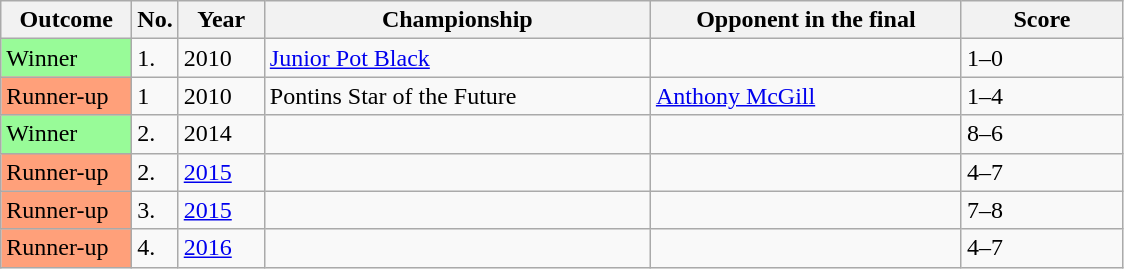<table class="sortable wikitable">
<tr>
<th width="80">Outcome</th>
<th width="20">No.</th>
<th width="50">Year</th>
<th width="250">Championship</th>
<th width="200">Opponent in the final</th>
<th width="100">Score</th>
</tr>
<tr>
<td style="background:#98fb98;">Winner</td>
<td>1.</td>
<td>2010</td>
<td><a href='#'>Junior Pot Black</a></td>
<td> </td>
<td>1–0</td>
</tr>
<tr>
<td style="background:#ffa07a;">Runner-up</td>
<td>1</td>
<td>2010</td>
<td>Pontins Star of the Future</td>
<td> <a href='#'>Anthony McGill</a></td>
<td>1–4</td>
</tr>
<tr>
<td style="background:#98fb98;">Winner</td>
<td>2.</td>
<td>2014</td>
<td></td>
<td> </td>
<td>8–6</td>
</tr>
<tr>
<td style="background:#ffa07a;">Runner-up</td>
<td>2.</td>
<td><a href='#'>2015</a></td>
<td></td>
<td> </td>
<td>4–7</td>
</tr>
<tr>
<td style="background:#ffa07a;">Runner-up</td>
<td>3.</td>
<td><a href='#'>2015</a></td>
<td></td>
<td> </td>
<td>7–8</td>
</tr>
<tr>
<td style="background:#ffa07a;">Runner-up</td>
<td>4.</td>
<td><a href='#'>2016</a></td>
<td></td>
<td> </td>
<td>4–7</td>
</tr>
</table>
